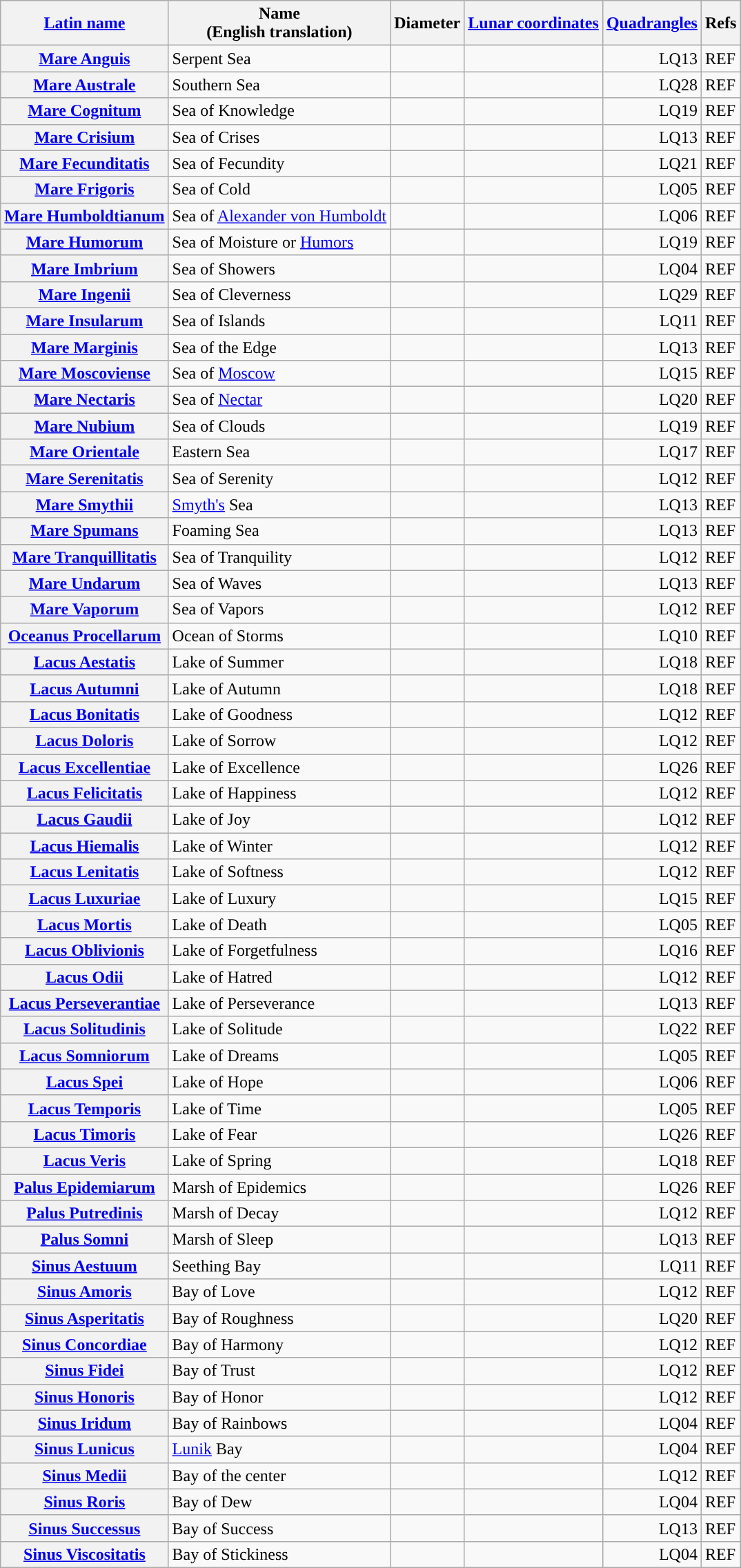<table class="wikitable sortable" id="Table of Lunar maria & oceanus" caption="Tabulated list of ">
<tr>
<th scope="col"><a href='#'>Latin name</a></th>
<th scope="col">Name<br>(English translation)</th>
<th scope="col">Diameter</th>
<th scope="col" class="unsortable"><a href='#'>Lunar coordinates</a></th>
<th scope="col" style="width: 50px;"><a href='#'>Quadrangles</a></th>
<th scope="col" class="unsortable">Refs</th>
</tr>
<tr>
<th scope="row" align="left"><a href='#'>Mare Anguis</a></th>
<td>Serpent Sea</td>
<td align=right></td>
<td align=right></td>
<td data-sort-value="13" align=right>LQ13</td>
<td align=left>REF</td>
</tr>
<tr>
<th scope="row" align="left"><a href='#'>Mare Australe</a></th>
<td>Southern Sea</td>
<td align=right></td>
<td align=right></td>
<td data-sort-value="28" align=right>LQ28</td>
<td align=left>REF</td>
</tr>
<tr>
<th scope="row" align="left"><a href='#'>Mare Cognitum</a></th>
<td>Sea of Knowledge</td>
<td align=right></td>
<td align=right></td>
<td data-sort-value="19" align=right>LQ19</td>
<td align=left>REF</td>
</tr>
<tr>
<th scope="row" align="left"><a href='#'>Mare Crisium</a></th>
<td>Sea of Crises</td>
<td align=right></td>
<td align=right></td>
<td data-sort-value="13" align=right>LQ13</td>
<td align=left>REF</td>
</tr>
<tr>
<th scope="row" align="left"><a href='#'>Mare Fecunditatis</a></th>
<td>Sea of Fecundity</td>
<td align=right></td>
<td align=right></td>
<td data-sort-value="21" align=right>LQ21</td>
<td align=left>REF</td>
</tr>
<tr>
<th scope="row" align="left"><a href='#'>Mare Frigoris</a></th>
<td>Sea of Cold</td>
<td align=right></td>
<td align=right></td>
<td data-sort-value="05" align=right>LQ05</td>
<td align=left>REF</td>
</tr>
<tr>
<th scope="row" align="left"><a href='#'>Mare Humboldtianum</a></th>
<td>Sea of <a href='#'>Alexander von Humboldt</a></td>
<td align=right></td>
<td align=right></td>
<td data-sort-value="06" align=right>LQ06</td>
<td align=left>REF</td>
</tr>
<tr>
<th scope="row" align="left"><a href='#'>Mare Humorum</a></th>
<td>Sea of Moisture or <a href='#'>Humors</a></td>
<td align=right></td>
<td align=right></td>
<td data-sort-value="19" align=right>LQ19</td>
<td align=left>REF</td>
</tr>
<tr>
<th scope="row" align="left"><a href='#'>Mare Imbrium</a></th>
<td>Sea of Showers</td>
<td align=right></td>
<td align=right></td>
<td data-sort-value="04" align=right>LQ04</td>
<td align=left>REF</td>
</tr>
<tr>
<th scope="row" align="left"><a href='#'>Mare Ingenii</a></th>
<td>Sea of Cleverness</td>
<td align=right></td>
<td align=right></td>
<td data-sort-value="29" align=right>LQ29</td>
<td align=left>REF</td>
</tr>
<tr>
<th scope="row" align="left"><a href='#'>Mare Insularum</a></th>
<td>Sea of Islands</td>
<td align=right></td>
<td align=right></td>
<td data-sort-value="11" align=right>LQ11</td>
<td align=left>REF</td>
</tr>
<tr>
<th scope="row" align="left"><a href='#'>Mare Marginis</a></th>
<td>Sea of the Edge</td>
<td align=right></td>
<td align=right></td>
<td data-sort-value="13" align=right>LQ13</td>
<td align=left>REF</td>
</tr>
<tr>
<th scope="row" align="left"><a href='#'>Mare Moscoviense</a></th>
<td>Sea of <a href='#'>Moscow</a></td>
<td align=right></td>
<td align=right></td>
<td data-sort-value="15" align=right>LQ15</td>
<td align=left>REF</td>
</tr>
<tr>
<th scope="row" align="left"><a href='#'>Mare Nectaris</a></th>
<td>Sea of <a href='#'>Nectar</a></td>
<td align=right></td>
<td align=right></td>
<td data-sort-value="20" align=right>LQ20</td>
<td align=left>REF</td>
</tr>
<tr>
<th scope="row" align="left"><a href='#'>Mare Nubium</a></th>
<td>Sea of Clouds</td>
<td align=right></td>
<td align=right></td>
<td data-sort-value="19" align=right>LQ19</td>
<td align=left>REF</td>
</tr>
<tr>
<th scope="row" align="left"><a href='#'>Mare Orientale</a></th>
<td>Eastern Sea</td>
<td align=right></td>
<td align=right></td>
<td data-sort-value="17" align=right>LQ17</td>
<td align=left>REF</td>
</tr>
<tr>
<th scope="row" align="left"><a href='#'>Mare Serenitatis</a></th>
<td>Sea of Serenity</td>
<td align=right></td>
<td align=right></td>
<td data-sort-value="12" align=right>LQ12</td>
<td align=left>REF</td>
</tr>
<tr>
<th scope="row" align="left"><a href='#'>Mare Smythii</a></th>
<td><a href='#'>Smyth's</a> Sea</td>
<td align=right></td>
<td align=right></td>
<td data-sort-value="13" align=right>LQ13</td>
<td align=left>REF</td>
</tr>
<tr>
<th scope="row" align="left"><a href='#'>Mare Spumans</a></th>
<td>Foaming Sea</td>
<td align=right></td>
<td align=right></td>
<td data-sort-value="13" align=right>LQ13</td>
<td align=left>REF</td>
</tr>
<tr>
<th scope="row" align="left"><a href='#'>Mare Tranquillitatis</a></th>
<td>Sea of Tranquility</td>
<td align=right></td>
<td align=right></td>
<td data-sort-value="12" align=right>LQ12</td>
<td align=left>REF</td>
</tr>
<tr>
<th scope="row" align="left"><a href='#'>Mare Undarum</a></th>
<td>Sea of Waves</td>
<td align=right></td>
<td align=right></td>
<td data-sort-value="13" align=right>LQ13</td>
<td align=left>REF</td>
</tr>
<tr>
<th scope="row" align="left"><a href='#'>Mare Vaporum</a></th>
<td>Sea of Vapors</td>
<td align=right></td>
<td align=right></td>
<td data-sort-value="12" align=right>LQ12</td>
<td align=left>REF</td>
</tr>
<tr>
<th scope="row" align="left"><a href='#'>Oceanus Procellarum</a></th>
<td>Ocean of Storms</td>
<td align=right></td>
<td align=right></td>
<td data-sort-value="10" align=right>LQ10</td>
<td align=left>REF</td>
</tr>
<tr>
<th scope="row" align="left"><a href='#'>Lacus Aestatis</a></th>
<td>Lake of Summer</td>
<td align=right></td>
<td align=right></td>
<td data-sort-value="18" align=right>LQ18</td>
<td align=left>REF</td>
</tr>
<tr>
<th scope="row" align="left"><a href='#'>Lacus Autumni</a></th>
<td>Lake of Autumn</td>
<td align=right></td>
<td align=right></td>
<td data-sort-value="18" align=right>LQ18</td>
<td align=left>REF</td>
</tr>
<tr>
<th scope="row" align="left"><a href='#'>Lacus Bonitatis</a></th>
<td>Lake of Goodness</td>
<td align=right></td>
<td align=right></td>
<td data-sort-value="12" align=right>LQ12</td>
<td align=left>REF</td>
</tr>
<tr>
<th scope="row" align="left"><a href='#'>Lacus Doloris</a></th>
<td>Lake of Sorrow</td>
<td align=right></td>
<td align=right></td>
<td data-sort-value="12" align=right>LQ12</td>
<td align=left>REF</td>
</tr>
<tr>
<th scope="row" align="left"><a href='#'>Lacus Excellentiae</a></th>
<td>Lake of Excellence</td>
<td align=right></td>
<td align=right></td>
<td data-sort-value="26" align=right>LQ26</td>
<td align=left>REF</td>
</tr>
<tr>
<th scope="row" align="left"><a href='#'>Lacus Felicitatis</a></th>
<td>Lake of Happiness</td>
<td align=right></td>
<td align=right></td>
<td data-sort-value="12" align=right>LQ12</td>
<td align=left>REF</td>
</tr>
<tr>
<th scope="row" align="left"><a href='#'>Lacus Gaudii</a></th>
<td>Lake of Joy</td>
<td align=right></td>
<td align=right></td>
<td data-sort-value="12" align=right>LQ12</td>
<td align=left>REF</td>
</tr>
<tr>
<th scope="row" align="left"><a href='#'>Lacus Hiemalis</a></th>
<td>Lake of Winter</td>
<td align=right></td>
<td align=right></td>
<td data-sort-value="12" align=right>LQ12</td>
<td align=left>REF</td>
</tr>
<tr>
<th scope="row" align="left"><a href='#'>Lacus Lenitatis</a></th>
<td>Lake of Softness</td>
<td align=right></td>
<td align=right></td>
<td data-sort-value="12" align=right>LQ12</td>
<td align=left>REF</td>
</tr>
<tr>
<th scope="row" align="left"><a href='#'>Lacus Luxuriae</a></th>
<td>Lake of Luxury</td>
<td align=right></td>
<td align=right></td>
<td data-sort-value="15" align=right>LQ15</td>
<td align=left>REF</td>
</tr>
<tr>
<th scope="row" align="left"><a href='#'>Lacus Mortis</a></th>
<td>Lake of Death</td>
<td align=right></td>
<td align=right></td>
<td data-sort-value="05" align=right>LQ05</td>
<td align=left>REF</td>
</tr>
<tr>
<th scope="row" align="left"><a href='#'>Lacus Oblivionis</a></th>
<td>Lake of Forgetfulness</td>
<td align=right></td>
<td align=right></td>
<td data-sort-value="16" align=right>LQ16</td>
<td align=left>REF</td>
</tr>
<tr>
<th scope="row" align="left"><a href='#'>Lacus Odii</a></th>
<td>Lake of Hatred</td>
<td align=right></td>
<td align=right></td>
<td data-sort-value="12" align=right>LQ12</td>
<td align=left>REF</td>
</tr>
<tr>
<th scope="row" align="left"><a href='#'>Lacus Perseverantiae</a></th>
<td>Lake of Perseverance</td>
<td align=right></td>
<td align=right></td>
<td data-sort-value="13" align=right>LQ13</td>
<td align=left>REF</td>
</tr>
<tr>
<th scope="row" align="left"><a href='#'>Lacus Solitudinis</a></th>
<td>Lake of Solitude</td>
<td align=right></td>
<td align=right></td>
<td data-sort-value="22" align=right>LQ22</td>
<td align=left>REF</td>
</tr>
<tr>
<th scope="row" align="left"><a href='#'>Lacus Somniorum</a></th>
<td>Lake of Dreams</td>
<td align=right></td>
<td align=right></td>
<td data-sort-value="05" align=right>LQ05</td>
<td align=left>REF</td>
</tr>
<tr>
<th scope="row" align="left"><a href='#'>Lacus Spei</a></th>
<td>Lake of Hope</td>
<td align=right></td>
<td align=right></td>
<td data-sort-value="06" align=right>LQ06</td>
<td align=left>REF</td>
</tr>
<tr>
<th scope="row" align="left"><a href='#'>Lacus Temporis</a></th>
<td>Lake of Time</td>
<td align=right></td>
<td align=right></td>
<td data-sort-value="05" align=right>LQ05</td>
<td align=left>REF</td>
</tr>
<tr>
<th scope="row" align="left"><a href='#'>Lacus Timoris</a></th>
<td>Lake of Fear</td>
<td align=right></td>
<td align=right></td>
<td data-sort-value="26" align=right>LQ26</td>
<td align=left>REF</td>
</tr>
<tr>
<th scope="row" align="left"><a href='#'>Lacus Veris</a></th>
<td>Lake of Spring</td>
<td align=right></td>
<td align=right></td>
<td data-sort-value="18" align=right>LQ18</td>
<td align=left>REF</td>
</tr>
<tr>
<th scope="row" align="left"><a href='#'>Palus Epidemiarum</a></th>
<td>Marsh of Epidemics</td>
<td align=right></td>
<td align=right></td>
<td data-sort-value="26" align=right>LQ26</td>
<td align=left>REF</td>
</tr>
<tr>
<th scope="row" align="left"><a href='#'>Palus Putredinis</a></th>
<td>Marsh of Decay</td>
<td align=right></td>
<td align=right></td>
<td data-sort-value="12" align=right>LQ12</td>
<td align=left>REF</td>
</tr>
<tr>
<th scope="row" align="left"><a href='#'>Palus Somni</a></th>
<td>Marsh of Sleep</td>
<td align=right></td>
<td align=right></td>
<td data-sort-value="13" align=right>LQ13</td>
<td align=left>REF</td>
</tr>
<tr>
<th scope="row" align="left"><a href='#'>Sinus Aestuum</a></th>
<td>Seething Bay</td>
<td align=right></td>
<td align=right></td>
<td data-sort-value="11" align=right>LQ11</td>
<td align=left>REF</td>
</tr>
<tr>
<th scope="row" align="left"><a href='#'>Sinus Amoris</a></th>
<td>Bay of Love</td>
<td align=right></td>
<td align=right></td>
<td data-sort-value="12" align=right>LQ12</td>
<td align=left>REF</td>
</tr>
<tr>
<th scope="row" align="left"><a href='#'>Sinus Asperitatis</a></th>
<td>Bay of Roughness</td>
<td align=right></td>
<td align=right></td>
<td data-sort-value="20" align=right>LQ20</td>
<td align=left>REF</td>
</tr>
<tr>
<th scope="row" align="left"><a href='#'>Sinus Concordiae</a></th>
<td>Bay of Harmony</td>
<td align=right></td>
<td align=right></td>
<td data-sort-value="12" align=right>LQ12</td>
<td align=left>REF</td>
</tr>
<tr>
<th scope="row" align="left"><a href='#'>Sinus Fidei</a></th>
<td>Bay of Trust</td>
<td align=right></td>
<td align=right></td>
<td data-sort-value="12" align=right>LQ12</td>
<td align=left>REF</td>
</tr>
<tr>
<th scope="row" align="left"><a href='#'>Sinus Honoris</a></th>
<td>Bay of Honor</td>
<td align=right></td>
<td align=right></td>
<td data-sort-value="12" align=right>LQ12</td>
<td align=left>REF</td>
</tr>
<tr>
<th scope="row" align="left"><a href='#'>Sinus Iridum</a></th>
<td>Bay of Rainbows</td>
<td align=right></td>
<td align=right></td>
<td data-sort-value="04" align=right>LQ04</td>
<td align=left>REF</td>
</tr>
<tr>
<th scope="row" align="left"><a href='#'>Sinus Lunicus</a></th>
<td><a href='#'>Lunik</a> Bay</td>
<td align=right></td>
<td align=right></td>
<td data-sort-value="04" align=right>LQ04</td>
<td align=left>REF</td>
</tr>
<tr>
<th scope="row" align="left"><a href='#'>Sinus Medii</a></th>
<td>Bay of the center</td>
<td align=right></td>
<td align=right></td>
<td data-sort-value="12" align=right>LQ12</td>
<td align=left>REF</td>
</tr>
<tr>
<th scope="row" align="left"><a href='#'>Sinus Roris</a></th>
<td>Bay of Dew</td>
<td align=right></td>
<td align=right></td>
<td data-sort-value="04" align=right>LQ04</td>
<td align=left>REF</td>
</tr>
<tr>
<th scope="row" align="left"><a href='#'>Sinus Successus</a></th>
<td>Bay of Success</td>
<td align=right></td>
<td align=right></td>
<td data-sort-value="13" align=right>LQ13</td>
<td align=left>REF</td>
</tr>
<tr>
<th scope="row" align="left"><a href='#'>Sinus Viscositatis</a></th>
<td>Bay of Stickiness</td>
<td align=right></td>
<td align=right></td>
<td data-sort-value="04" align=right>LQ04</td>
<td align=left>REF</td>
</tr>
</table>
